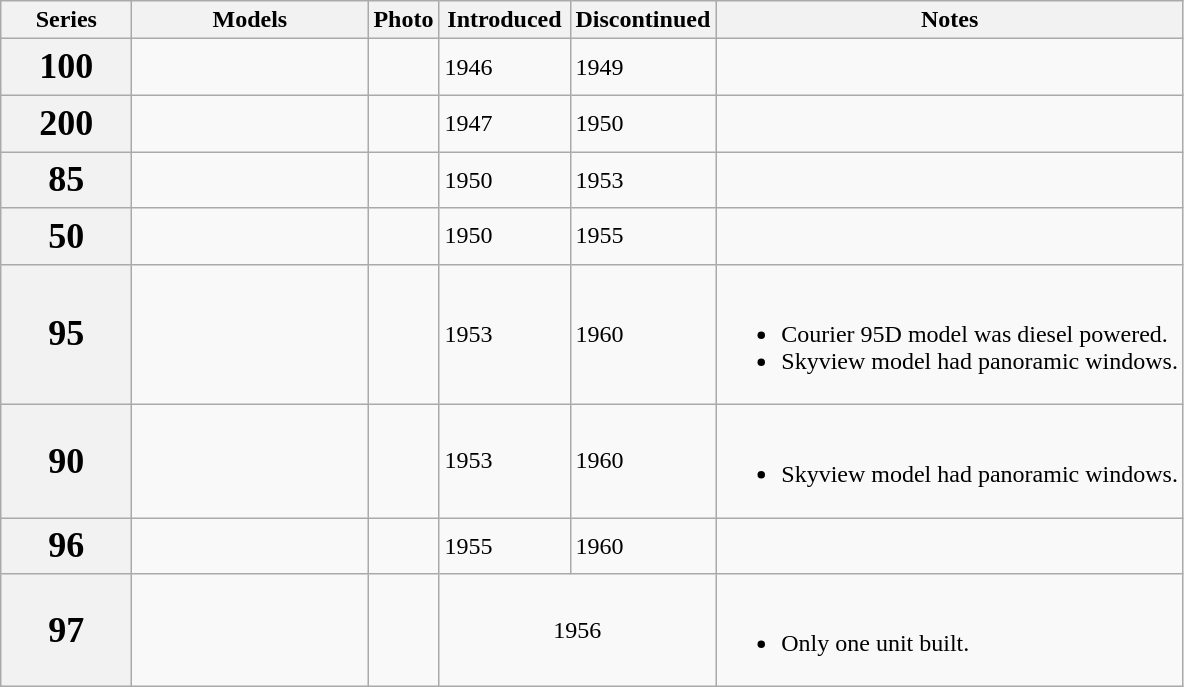<table class="wikitable sortable">
<tr>
<th style="width:80px;">Series</th>
<th style="width:150px;">Models</th>
<th !class="unsortable">Photo</th>
<th style="width:80px;">Introduced</th>
<th style="width:80px;">Discontinued</th>
<th class="unsortable">Notes</th>
</tr>
<tr>
<th style="font-size:150%;">100</th>
<td style="font-size:85%;"></td>
<td></td>
<td>1946</td>
<td>1949</td>
<td></td>
</tr>
<tr>
<th style="font-size:150%;">200</th>
<td style="font-size:85%;"></td>
<td></td>
<td>1947</td>
<td>1950</td>
<td></td>
</tr>
<tr>
<th style="font-size:150%;">85</th>
<td style="font-size:85%;"></td>
<td></td>
<td>1950</td>
<td>1953</td>
<td></td>
</tr>
<tr>
<th style="font-size:150%;">50</th>
<td style="font-size:85%;"></td>
<td></td>
<td>1950</td>
<td>1955</td>
<td></td>
</tr>
<tr>
<th style="font-size:150%;">95</th>
<td style="font-size:85%;"></td>
<td><br></td>
<td>1953</td>
<td>1960</td>
<td><br><ul><li>Courier 95D model was diesel powered.</li><li>Skyview model had panoramic windows.</li></ul></td>
</tr>
<tr>
<th style="font-size:150%;">90</th>
<td style="font-size:85%;"></td>
<td></td>
<td>1953</td>
<td>1960</td>
<td><br><ul><li>Skyview model had panoramic windows.</li></ul></td>
</tr>
<tr>
<th style="font-size:150%;">96</th>
<td style="font-size:85%;"></td>
<td></td>
<td>1955</td>
<td>1960</td>
<td></td>
</tr>
<tr>
<th style="font-size:150%;">97</th>
<td style="font-size:85%;"></td>
<td></td>
<td colspan=2 style="text-align:center;">1956</td>
<td><br><ul><li>Only one unit built.</li></ul></td>
</tr>
</table>
